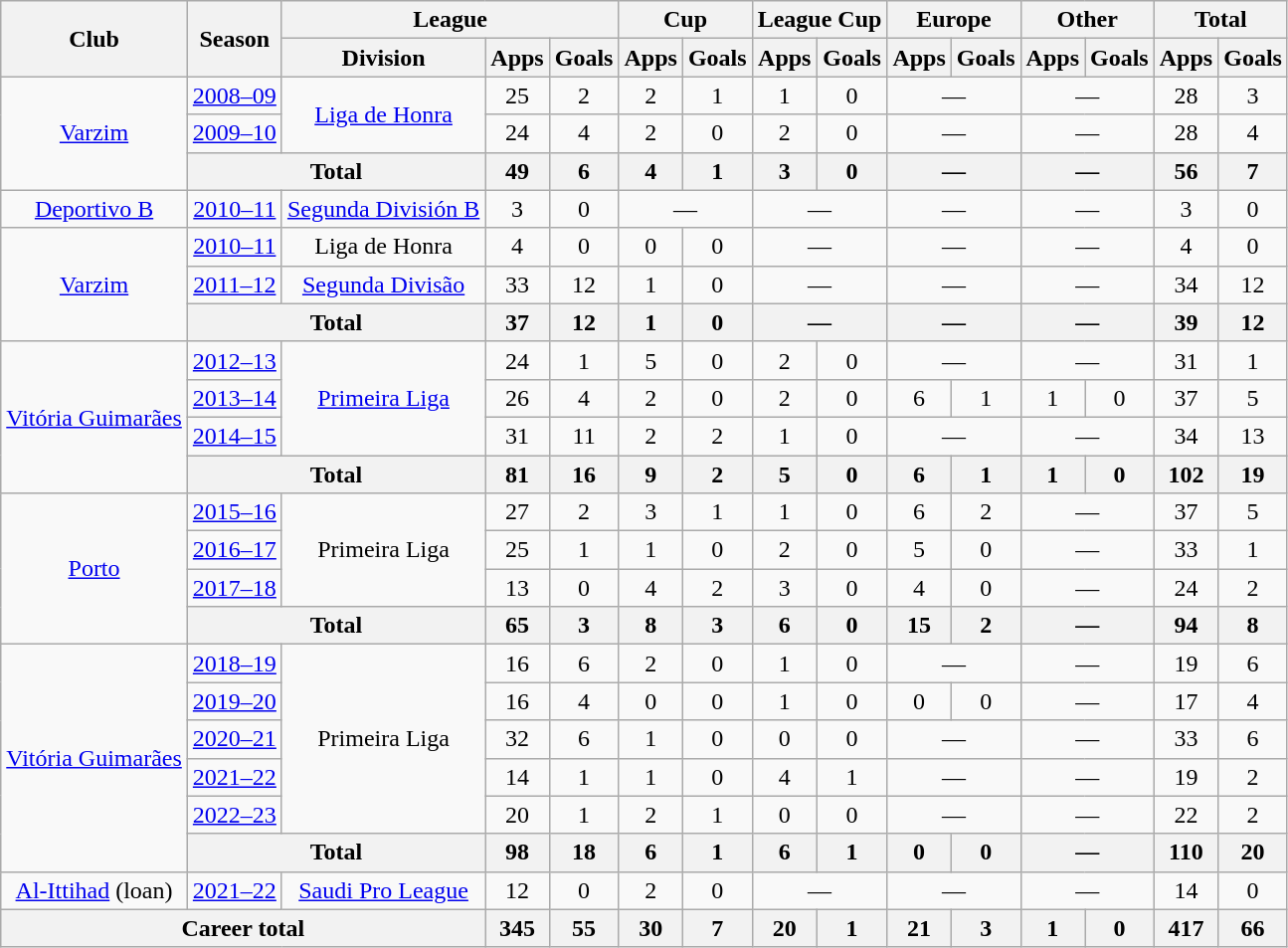<table class="wikitable" style="text-align: center;">
<tr>
<th rowspan="2">Club</th>
<th rowspan="2">Season</th>
<th colspan="3">League</th>
<th colspan="2">Cup</th>
<th colspan="2">League Cup</th>
<th colspan="2">Europe</th>
<th colspan="2">Other</th>
<th colspan="2">Total</th>
</tr>
<tr>
<th>Division</th>
<th>Apps</th>
<th>Goals</th>
<th>Apps</th>
<th>Goals</th>
<th>Apps</th>
<th>Goals</th>
<th>Apps</th>
<th>Goals</th>
<th>Apps</th>
<th>Goals</th>
<th>Apps</th>
<th>Goals</th>
</tr>
<tr>
<td rowspan="3"><a href='#'>Varzim</a></td>
<td><a href='#'>2008–09</a></td>
<td rowspan="2"><a href='#'>Liga de Honra</a></td>
<td>25</td>
<td>2</td>
<td>2</td>
<td>1</td>
<td>1</td>
<td>0</td>
<td colspan="2">—</td>
<td colspan="2">—</td>
<td>28</td>
<td>3</td>
</tr>
<tr>
<td><a href='#'>2009–10</a></td>
<td>24</td>
<td>4</td>
<td>2</td>
<td>0</td>
<td>2</td>
<td>0</td>
<td colspan="2">—</td>
<td colspan="2">—</td>
<td>28</td>
<td>4</td>
</tr>
<tr>
<th colspan="2">Total</th>
<th>49</th>
<th>6</th>
<th>4</th>
<th>1</th>
<th>3</th>
<th>0</th>
<th colspan="2">—</th>
<th colspan="2">—</th>
<th>56</th>
<th>7</th>
</tr>
<tr>
<td><a href='#'>Deportivo B</a></td>
<td><a href='#'>2010–11</a></td>
<td><a href='#'>Segunda División B</a></td>
<td>3</td>
<td>0</td>
<td colspan="2">—</td>
<td colspan="2">—</td>
<td colspan="2">—</td>
<td colspan="2">—</td>
<td>3</td>
<td>0</td>
</tr>
<tr>
<td rowspan="3"><a href='#'>Varzim</a></td>
<td><a href='#'>2010–11</a></td>
<td>Liga de Honra</td>
<td>4</td>
<td>0</td>
<td>0</td>
<td>0</td>
<td colspan="2">—</td>
<td colspan="2">—</td>
<td colspan="2">—</td>
<td>4</td>
<td>0</td>
</tr>
<tr>
<td><a href='#'>2011–12</a></td>
<td><a href='#'>Segunda Divisão</a></td>
<td>33</td>
<td>12</td>
<td>1</td>
<td>0</td>
<td colspan="2">—</td>
<td colspan="2">—</td>
<td colspan="2">—</td>
<td>34</td>
<td>12</td>
</tr>
<tr>
<th colspan="2">Total</th>
<th>37</th>
<th>12</th>
<th>1</th>
<th>0</th>
<th colspan="2">—</th>
<th colspan="2">—</th>
<th colspan="2">—</th>
<th>39</th>
<th>12</th>
</tr>
<tr>
<td rowspan="4"><a href='#'>Vitória Guimarães</a></td>
<td><a href='#'>2012–13</a></td>
<td rowspan="3"><a href='#'>Primeira Liga</a></td>
<td>24</td>
<td>1</td>
<td>5</td>
<td>0</td>
<td>2</td>
<td>0</td>
<td colspan="2">—</td>
<td colspan="2">—</td>
<td>31</td>
<td>1</td>
</tr>
<tr>
<td><a href='#'>2013–14</a></td>
<td>26</td>
<td>4</td>
<td>2</td>
<td>0</td>
<td>2</td>
<td>0</td>
<td>6</td>
<td>1</td>
<td>1</td>
<td>0</td>
<td>37</td>
<td>5</td>
</tr>
<tr>
<td><a href='#'>2014–15</a></td>
<td>31</td>
<td>11</td>
<td>2</td>
<td>2</td>
<td>1</td>
<td>0</td>
<td colspan="2">—</td>
<td colspan="2">—</td>
<td>34</td>
<td>13</td>
</tr>
<tr>
<th colspan="2">Total</th>
<th>81</th>
<th>16</th>
<th>9</th>
<th>2</th>
<th>5</th>
<th>0</th>
<th>6</th>
<th>1</th>
<th>1</th>
<th>0</th>
<th>102</th>
<th>19</th>
</tr>
<tr>
<td rowspan="4"><a href='#'>Porto</a></td>
<td><a href='#'>2015–16</a></td>
<td rowspan="3">Primeira Liga</td>
<td>27</td>
<td>2</td>
<td>3</td>
<td>1</td>
<td>1</td>
<td>0</td>
<td>6</td>
<td>2</td>
<td colspan="2">—</td>
<td>37</td>
<td>5</td>
</tr>
<tr>
<td><a href='#'>2016–17</a></td>
<td>25</td>
<td>1</td>
<td>1</td>
<td>0</td>
<td>2</td>
<td>0</td>
<td>5</td>
<td>0</td>
<td colspan="2">—</td>
<td>33</td>
<td>1</td>
</tr>
<tr>
<td><a href='#'>2017–18</a></td>
<td>13</td>
<td>0</td>
<td>4</td>
<td>2</td>
<td>3</td>
<td>0</td>
<td>4</td>
<td>0</td>
<td colspan="2">—</td>
<td>24</td>
<td>2</td>
</tr>
<tr>
<th colspan="2">Total</th>
<th>65</th>
<th>3</th>
<th>8</th>
<th>3</th>
<th>6</th>
<th>0</th>
<th>15</th>
<th>2</th>
<th colspan="2">—</th>
<th>94</th>
<th>8</th>
</tr>
<tr>
<td rowspan="6"><a href='#'>Vitória Guimarães</a></td>
<td><a href='#'>2018–19</a></td>
<td rowspan="5">Primeira Liga</td>
<td>16</td>
<td>6</td>
<td>2</td>
<td>0</td>
<td>1</td>
<td>0</td>
<td colspan="2">—</td>
<td colspan="2">—</td>
<td>19</td>
<td>6</td>
</tr>
<tr>
<td><a href='#'>2019–20</a></td>
<td>16</td>
<td>4</td>
<td>0</td>
<td>0</td>
<td>1</td>
<td>0</td>
<td>0</td>
<td>0</td>
<td colspan="2">—</td>
<td>17</td>
<td>4</td>
</tr>
<tr>
<td><a href='#'>2020–21</a></td>
<td>32</td>
<td>6</td>
<td>1</td>
<td>0</td>
<td>0</td>
<td>0</td>
<td colspan="2">—</td>
<td colspan="2">—</td>
<td>33</td>
<td>6</td>
</tr>
<tr>
<td><a href='#'>2021–22</a></td>
<td>14</td>
<td>1</td>
<td>1</td>
<td>0</td>
<td>4</td>
<td>1</td>
<td colspan="2">—</td>
<td colspan="2">—</td>
<td>19</td>
<td>2</td>
</tr>
<tr>
<td><a href='#'>2022–23</a></td>
<td>20</td>
<td>1</td>
<td>2</td>
<td>1</td>
<td>0</td>
<td>0</td>
<td colspan="2">—</td>
<td colspan="2">—</td>
<td>22</td>
<td>2</td>
</tr>
<tr>
<th colspan="2">Total</th>
<th>98</th>
<th>18</th>
<th>6</th>
<th>1</th>
<th>6</th>
<th>1</th>
<th>0</th>
<th>0</th>
<th colspan="2">—</th>
<th>110</th>
<th>20</th>
</tr>
<tr>
<td><a href='#'>Al-Ittihad</a> (loan)</td>
<td><a href='#'>2021–22</a></td>
<td><a href='#'>Saudi Pro League</a></td>
<td>12</td>
<td>0</td>
<td>2</td>
<td>0</td>
<td colspan="2">—</td>
<td colspan="2">—</td>
<td colspan="2">—</td>
<td>14</td>
<td>0</td>
</tr>
<tr>
<th colspan="3">Career total</th>
<th>345</th>
<th>55</th>
<th>30</th>
<th>7</th>
<th>20</th>
<th>1</th>
<th>21</th>
<th>3</th>
<th>1</th>
<th>0</th>
<th>417</th>
<th>66</th>
</tr>
</table>
